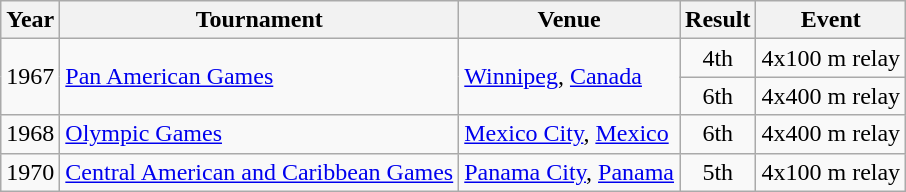<table class=wikitable>
<tr>
<th>Year</th>
<th>Tournament</th>
<th>Venue</th>
<th>Result</th>
<th>Event</th>
</tr>
<tr>
<td rowspan=2>1967</td>
<td rowspan=2><a href='#'>Pan American Games</a></td>
<td rowspan=2><a href='#'>Winnipeg</a>, <a href='#'>Canada</a></td>
<td align="center">4th</td>
<td>4x100 m relay</td>
</tr>
<tr>
<td align="center">6th</td>
<td>4x400 m relay</td>
</tr>
<tr>
<td>1968</td>
<td><a href='#'>Olympic Games</a></td>
<td><a href='#'>Mexico City</a>, <a href='#'>Mexico</a></td>
<td align="center">6th</td>
<td>4x400 m relay</td>
</tr>
<tr>
<td>1970</td>
<td><a href='#'>Central American and Caribbean Games</a></td>
<td><a href='#'>Panama City</a>, <a href='#'>Panama</a></td>
<td align="center">5th</td>
<td>4x100 m relay</td>
</tr>
</table>
